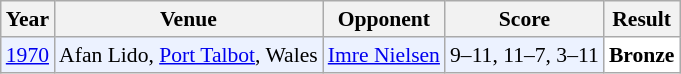<table class="sortable wikitable" style="font-size: 90%;">
<tr>
<th>Year</th>
<th>Venue</th>
<th>Opponent</th>
<th>Score</th>
<th>Result</th>
</tr>
<tr style="background:#ECF2FF">
<td align="center"><a href='#'>1970</a></td>
<td align="left">Afan Lido, <a href='#'>Port Talbot</a>, Wales</td>
<td align="left"> <a href='#'>Imre Nielsen</a></td>
<td align="left">9–11, 11–7, 3–11</td>
<td style="text-align:left; background:white"> <strong>Bronze</strong></td>
</tr>
</table>
